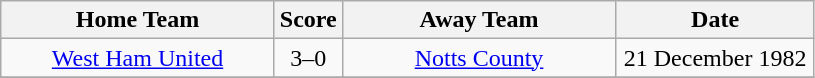<table class="wikitable" style="text-align:center;">
<tr>
<th width=175>Home Team</th>
<th width=20>Score</th>
<th width=175>Away Team</th>
<th width=125>Date</th>
</tr>
<tr>
<td><a href='#'>West Ham United</a></td>
<td>3–0</td>
<td><a href='#'>Notts County</a></td>
<td>21 December 1982</td>
</tr>
<tr>
</tr>
</table>
